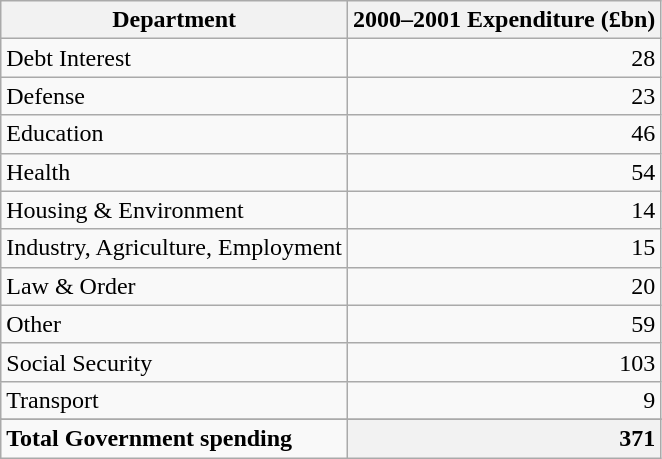<table class="wikitable sortable">
<tr>
<th>Department</th>
<th style="text-align: right">2000–2001 Expenditure (£bn)</th>
</tr>
<tr>
<td>Debt Interest</td>
<td style="text-align: right">28</td>
</tr>
<tr>
<td>Defense</td>
<td style="text-align: right">23</td>
</tr>
<tr>
<td>Education</td>
<td style="text-align: right">46</td>
</tr>
<tr>
<td>Health</td>
<td style="text-align: right">54</td>
</tr>
<tr>
<td>Housing & Environment</td>
<td style="text-align: right">14</td>
</tr>
<tr>
<td>Industry, Agriculture,  Employment</td>
<td style="text-align: right">15</td>
</tr>
<tr>
<td>Law & Order</td>
<td style="text-align: right">20</td>
</tr>
<tr>
<td>Other</td>
<td style="text-align: right">59</td>
</tr>
<tr>
<td>Social Security</td>
<td style="text-align: right">103</td>
</tr>
<tr>
<td>Transport</td>
<td style="text-align: right">9</td>
</tr>
<tr>
</tr>
<tr class="sortbottom">
<td style="text-align: left"><strong>Total Government spending</strong></td>
<th style="text-align: right">371</th>
</tr>
</table>
